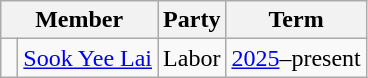<table class="wikitable">
<tr>
<th colspan="2">Member</th>
<th>Party</th>
<th>Term</th>
</tr>
<tr>
<td> </td>
<td><a href='#'>Sook Yee Lai</a></td>
<td>Labor</td>
<td><a href='#'>2025</a>–present</td>
</tr>
</table>
